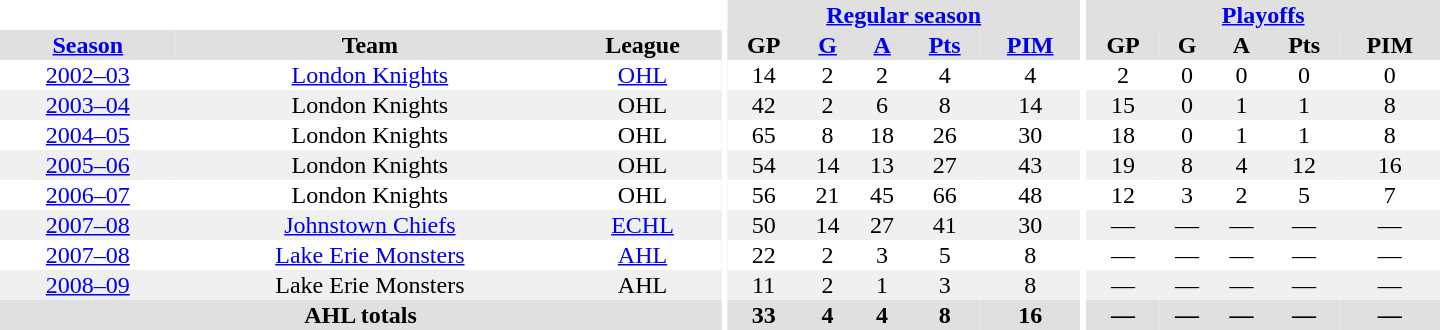<table border="0" cellpadding="1" cellspacing="0" style="text-align:center; width:60em">
<tr bgcolor="#e0e0e0">
<th colspan="3" bgcolor="#ffffff"></th>
<th rowspan="99" bgcolor="#ffffff"></th>
<th colspan="5"><a href='#'>Regular season</a></th>
<th rowspan="99" bgcolor="#ffffff"></th>
<th colspan="5"><a href='#'>Playoffs</a></th>
</tr>
<tr bgcolor="#e0e0e0">
<th><a href='#'>Season</a></th>
<th>Team</th>
<th>League</th>
<th>GP</th>
<th><a href='#'>G</a></th>
<th><a href='#'>A</a></th>
<th><a href='#'>Pts</a></th>
<th><a href='#'>PIM</a></th>
<th>GP</th>
<th>G</th>
<th>A</th>
<th>Pts</th>
<th>PIM</th>
</tr>
<tr ALIGN="center">
<td><a href='#'>2002–03</a></td>
<td><a href='#'>London Knights</a></td>
<td><a href='#'>OHL</a></td>
<td>14</td>
<td>2</td>
<td>2</td>
<td>4</td>
<td>4</td>
<td>2</td>
<td>0</td>
<td>0</td>
<td>0</td>
<td>0</td>
</tr>
<tr ALIGN="center" bgcolor="#f0f0f0">
<td><a href='#'>2003–04</a></td>
<td>London Knights</td>
<td>OHL</td>
<td>42</td>
<td>2</td>
<td>6</td>
<td>8</td>
<td>14</td>
<td>15</td>
<td>0</td>
<td>1</td>
<td>1</td>
<td>8</td>
</tr>
<tr ALIGN="center">
<td><a href='#'>2004–05</a></td>
<td>London Knights</td>
<td>OHL</td>
<td>65</td>
<td>8</td>
<td>18</td>
<td>26</td>
<td>30</td>
<td>18</td>
<td>0</td>
<td>1</td>
<td>1</td>
<td>8</td>
</tr>
<tr ALIGN="center" bgcolor="#f0f0f0">
<td><a href='#'>2005–06</a></td>
<td>London Knights</td>
<td>OHL</td>
<td>54</td>
<td>14</td>
<td>13</td>
<td>27</td>
<td>43</td>
<td>19</td>
<td>8</td>
<td>4</td>
<td>12</td>
<td>16</td>
</tr>
<tr ALIGN="center">
<td><a href='#'>2006–07</a></td>
<td>London Knights</td>
<td>OHL</td>
<td>56</td>
<td>21</td>
<td>45</td>
<td>66</td>
<td>48</td>
<td>12</td>
<td>3</td>
<td>2</td>
<td>5</td>
<td>7</td>
</tr>
<tr ALIGN="center" bgcolor="#f0f0f0">
<td><a href='#'>2007–08</a></td>
<td><a href='#'>Johnstown Chiefs</a></td>
<td><a href='#'>ECHL</a></td>
<td>50</td>
<td>14</td>
<td>27</td>
<td>41</td>
<td>30</td>
<td>—</td>
<td>—</td>
<td>—</td>
<td>—</td>
<td>—</td>
</tr>
<tr ALIGN="center">
<td><a href='#'>2007–08</a></td>
<td><a href='#'>Lake Erie Monsters</a></td>
<td><a href='#'>AHL</a></td>
<td>22</td>
<td>2</td>
<td>3</td>
<td>5</td>
<td>8</td>
<td>—</td>
<td>—</td>
<td>—</td>
<td>—</td>
<td>—</td>
</tr>
<tr ALIGN="center" bgcolor="#f0f0f0">
<td><a href='#'>2008–09</a></td>
<td>Lake Erie Monsters</td>
<td>AHL</td>
<td>11</td>
<td>2</td>
<td>1</td>
<td>3</td>
<td>8</td>
<td>—</td>
<td>—</td>
<td>—</td>
<td>—</td>
<td>—</td>
</tr>
<tr bgcolor="#e0e0e0">
<th colspan="3">AHL totals</th>
<th>33</th>
<th>4</th>
<th>4</th>
<th>8</th>
<th>16</th>
<th>—</th>
<th>—</th>
<th>—</th>
<th>—</th>
<th>—</th>
</tr>
</table>
